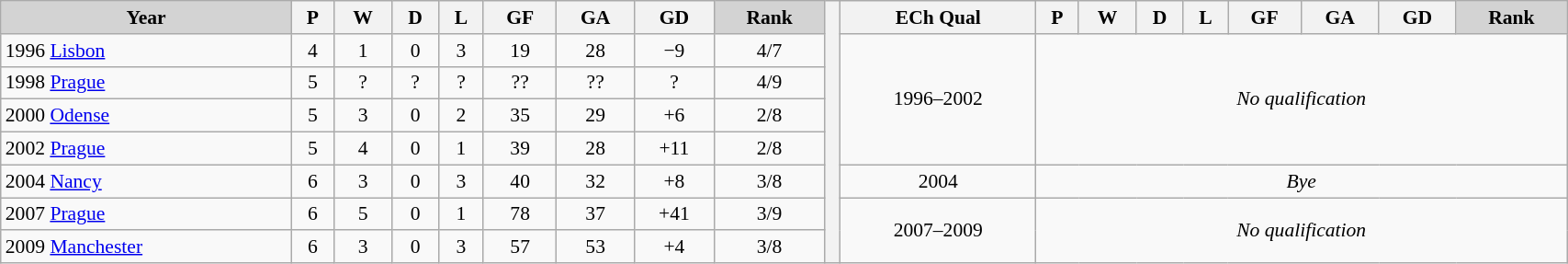<table class="wikitable sortable" width=90% style="font-size:90%;text-align:center;white-space:nowrap;">
<tr>
<th style="background:lightgrey">Year</th>
<th>P</th>
<th>W</th>
<th>D</th>
<th>L</th>
<th>GF</th>
<th>GA</th>
<th>GD</th>
<th style="background:lightgrey">Rank</th>
<th width=1% rowspan=18></th>
<th>ECh Qual</th>
<th>P</th>
<th>W</th>
<th>D</th>
<th>L</th>
<th>GF</th>
<th>GA</th>
<th>GD</th>
<th style="background:lightgrey">Rank</th>
</tr>
<tr>
<td style="text-align:left;">1996  <a href='#'>Lisbon</a></td>
<td>4</td>
<td>1</td>
<td>0</td>
<td>3</td>
<td>19</td>
<td>28</td>
<td>−9</td>
<td>4/7</td>
<td rowspan=4>1996–2002</td>
<td colspan=8 rowspan=4><em>No qualification</em></td>
</tr>
<tr>
<td style="text-align:left;">1998  <a href='#'>Prague</a></td>
<td>5</td>
<td>?</td>
<td>?</td>
<td>?</td>
<td>??</td>
<td>??</td>
<td>?</td>
<td>4/9</td>
</tr>
<tr>
<td style="text-align:left;">2000  <a href='#'>Odense</a></td>
<td>5</td>
<td>3</td>
<td>0</td>
<td>2</td>
<td>35</td>
<td>29</td>
<td>+6</td>
<td>2/8</td>
</tr>
<tr>
<td style="text-align:left;">2002  <a href='#'>Prague</a></td>
<td>5</td>
<td>4</td>
<td>0</td>
<td>1</td>
<td>39</td>
<td>28</td>
<td>+11</td>
<td>2/8</td>
</tr>
<tr>
<td style="text-align:left;">2004  <a href='#'>Nancy</a></td>
<td>6</td>
<td>3</td>
<td>0</td>
<td>3</td>
<td>40</td>
<td>32</td>
<td>+8</td>
<td>3/8</td>
<td>2004</td>
<td colspan=8><em>Bye</em></td>
</tr>
<tr>
<td style="text-align:left;">2007  <a href='#'>Prague</a></td>
<td>6</td>
<td>5</td>
<td>0</td>
<td>1</td>
<td>78</td>
<td>37</td>
<td>+41</td>
<td>3/9</td>
<td rowspan=2>2007–2009</td>
<td colspan=8 rowspan=2><em>No qualification</em></td>
</tr>
<tr>
<td style="text-align:left;">2009  <a href='#'>Manchester</a></td>
<td>6</td>
<td>3</td>
<td>0</td>
<td>3</td>
<td>57</td>
<td>53</td>
<td>+4</td>
<td>3/8</td>
</tr>
</table>
